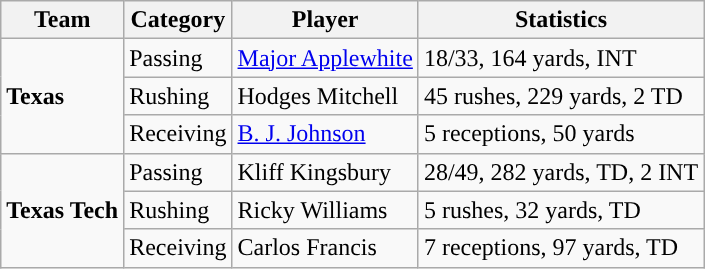<table class="wikitable" style="float: left;">
<tr>
<th>Team</th>
<th>Category</th>
<th>Player</th>
<th>Statistics</th>
</tr>
<tr>
<td rowspan=3><strong>Texas</strong></td>
<td>Passing</td>
<td><a href='#'>Major Applewhite</a></td>
<td>18/33, 164 yards, INT</td>
</tr>
<tr>
<td>Rushing</td>
<td>Hodges Mitchell</td>
<td>45 rushes, 229 yards, 2 TD</td>
</tr>
<tr>
<td>Receiving</td>
<td><a href='#'>B. J. Johnson</a></td>
<td>5 receptions, 50 yards</td>
</tr>
<tr>
<td rowspan=3><strong>Texas Tech</strong></td>
<td>Passing</td>
<td>Kliff Kingsbury</td>
<td>28/49, 282 yards, TD, 2 INT</td>
</tr>
<tr>
<td>Rushing</td>
<td>Ricky Williams</td>
<td>5 rushes, 32 yards, TD</td>
</tr>
<tr>
<td>Receiving</td>
<td>Carlos Francis</td>
<td>7 receptions, 97 yards, TD</td>
</tr>
</table>
